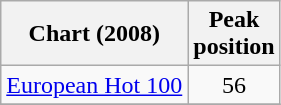<table class="wikitable sortable">
<tr>
<th>Chart (2008)</th>
<th>Peak<br>position</th>
</tr>
<tr>
<td align="left"><a href='#'>European Hot 100</a></td>
<td style="text-align:center;">56</td>
</tr>
<tr>
</tr>
</table>
